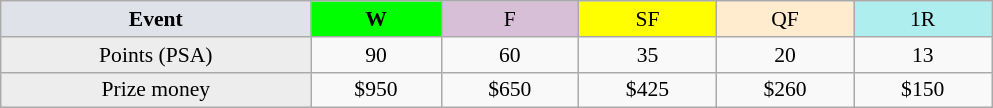<table class=wikitable style=font-size:90%;text-align:center>
<tr>
<td width=200 colspan=1 bgcolor=#dfe2e9><strong>Event</strong></td>
<td width=80 bgcolor=lime><strong>W</strong></td>
<td width=85 bgcolor=#D8BFD8>F</td>
<td width=85 bgcolor=#FFFF00>SF</td>
<td width=85 bgcolor=#ffebcd>QF</td>
<td width=85 bgcolor=#afeeee>1R</td>
</tr>
<tr>
<td bgcolor=#EDEDED>Points (PSA)</td>
<td>90</td>
<td>60</td>
<td>35</td>
<td>20</td>
<td>13</td>
</tr>
<tr>
<td bgcolor=#EDEDED>Prize money</td>
<td>$950</td>
<td>$650</td>
<td>$425</td>
<td>$260</td>
<td>$150</td>
</tr>
</table>
